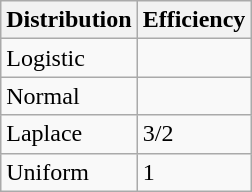<table class="wikitable float-right">
<tr>
<th>Distribution</th>
<th>Efficiency</th>
</tr>
<tr>
<td>Logistic</td>
<td></td>
</tr>
<tr>
<td>Normal</td>
<td></td>
</tr>
<tr>
<td>Laplace</td>
<td>3/2</td>
</tr>
<tr>
<td>Uniform</td>
<td>1</td>
</tr>
</table>
